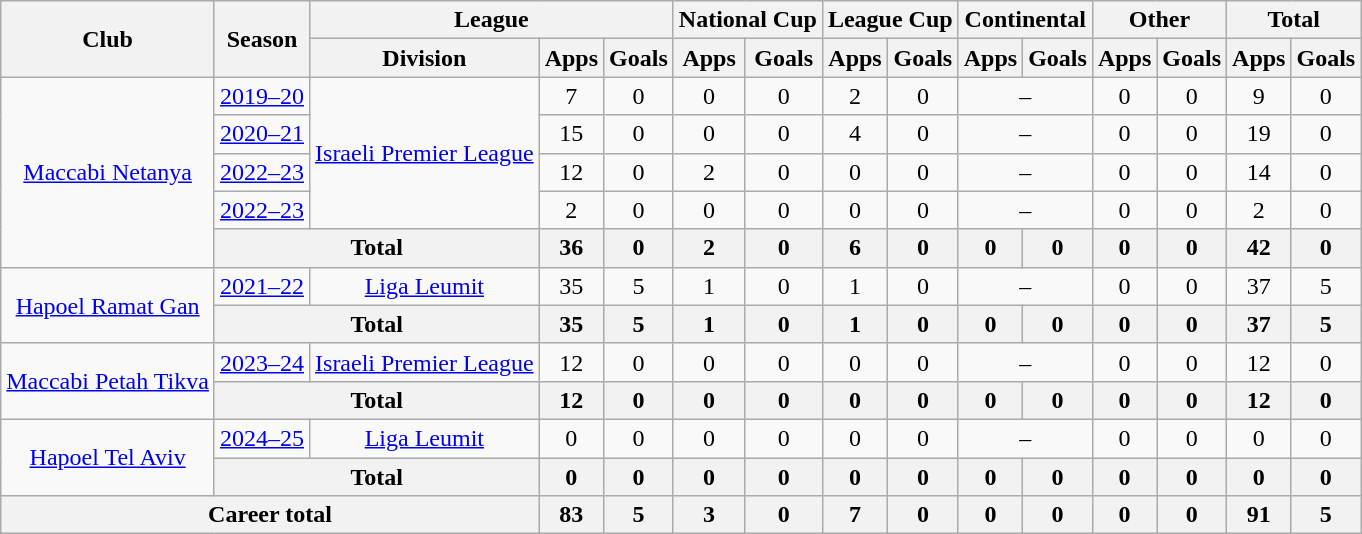<table class="wikitable" style="text-align: center">
<tr>
<th rowspan="2">Club</th>
<th rowspan="2">Season</th>
<th colspan="3">League</th>
<th colspan="2">National Cup</th>
<th colspan="2">League Cup</th>
<th colspan="2">Continental</th>
<th colspan="2">Other</th>
<th colspan="2">Total</th>
</tr>
<tr>
<th>Division</th>
<th>Apps</th>
<th>Goals</th>
<th>Apps</th>
<th>Goals</th>
<th>Apps</th>
<th>Goals</th>
<th>Apps</th>
<th>Goals</th>
<th>Apps</th>
<th>Goals</th>
<th>Apps</th>
<th>Goals</th>
</tr>
<tr>
<td rowspan="5"><a href='#'>Maccabi Netanya</a></td>
<td><a href='#'>2019–20</a></td>
<td rowspan="4"><a href='#'>Israeli Premier League</a></td>
<td>7</td>
<td>0</td>
<td>0</td>
<td>0</td>
<td>2</td>
<td>0</td>
<td colspan="2">–</td>
<td>0</td>
<td>0</td>
<td>9</td>
<td>0</td>
</tr>
<tr>
<td><a href='#'>2020–21</a></td>
<td>15</td>
<td>0</td>
<td>0</td>
<td>0</td>
<td>4</td>
<td>0</td>
<td colspan="2">–</td>
<td>0</td>
<td>0</td>
<td>19</td>
<td>0</td>
</tr>
<tr>
<td><a href='#'>2022–23</a></td>
<td>12</td>
<td>0</td>
<td>2</td>
<td>0</td>
<td>0</td>
<td>0</td>
<td colspan="2">–</td>
<td>0</td>
<td>0</td>
<td>14</td>
<td>0</td>
</tr>
<tr>
<td><a href='#'>2022–23</a></td>
<td>2</td>
<td>0</td>
<td>0</td>
<td>0</td>
<td>0</td>
<td>0</td>
<td colspan="2">–</td>
<td>0</td>
<td>0</td>
<td>2</td>
<td>0</td>
</tr>
<tr>
<th colspan="2">Total</th>
<th>36</th>
<th>0</th>
<th>2</th>
<th>0</th>
<th>6</th>
<th>0</th>
<th>0</th>
<th>0</th>
<th>0</th>
<th>0</th>
<th>42</th>
<th>0</th>
</tr>
<tr>
<td rowspan="2"><a href='#'>Hapoel Ramat Gan</a></td>
<td><a href='#'>2021–22</a></td>
<td><a href='#'>Liga Leumit</a></td>
<td>35</td>
<td>5</td>
<td>1</td>
<td>0</td>
<td>1</td>
<td>0</td>
<td colspan="2">–</td>
<td>0</td>
<td>0</td>
<td>37</td>
<td>5</td>
</tr>
<tr>
<th colspan="2">Total</th>
<th>35</th>
<th>5</th>
<th>1</th>
<th>0</th>
<th>1</th>
<th>0</th>
<th>0</th>
<th>0</th>
<th>0</th>
<th>0</th>
<th>37</th>
<th>5</th>
</tr>
<tr>
<td rowspan="2"><a href='#'>Maccabi Petah Tikva</a></td>
<td><a href='#'>2023–24</a></td>
<td rowspan="1"><a href='#'>Israeli Premier League</a></td>
<td>12</td>
<td>0</td>
<td>0</td>
<td>0</td>
<td>0</td>
<td>0</td>
<td colspan="2">–</td>
<td>0</td>
<td>0</td>
<td>12</td>
<td>0</td>
</tr>
<tr>
<th colspan="2">Total</th>
<th>12</th>
<th>0</th>
<th>0</th>
<th>0</th>
<th>0</th>
<th>0</th>
<th>0</th>
<th>0</th>
<th>0</th>
<th>0</th>
<th>12</th>
<th>0</th>
</tr>
<tr>
<td rowspan="2"><a href='#'>Hapoel Tel Aviv</a></td>
<td><a href='#'>2024–25</a></td>
<td rowspan="1"><a href='#'>Liga Leumit</a></td>
<td>0</td>
<td>0</td>
<td>0</td>
<td>0</td>
<td>0</td>
<td>0</td>
<td colspan="2">–</td>
<td>0</td>
<td>0</td>
<td>0</td>
<td>0</td>
</tr>
<tr>
<th colspan="2">Total</th>
<th>0</th>
<th>0</th>
<th>0</th>
<th>0</th>
<th>0</th>
<th>0</th>
<th>0</th>
<th>0</th>
<th>0</th>
<th>0</th>
<th>0</th>
<th>0</th>
</tr>
<tr>
<th colspan="3">Career total</th>
<th>83</th>
<th>5</th>
<th>3</th>
<th>0</th>
<th>7</th>
<th>0</th>
<th>0</th>
<th>0</th>
<th>0</th>
<th>0</th>
<th>91</th>
<th>5</th>
</tr>
</table>
